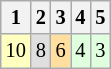<table class="wikitable" style="font-size: 85%;">
<tr>
<th>1</th>
<th>2</th>
<th>3</th>
<th>4</th>
<th>5</th>
</tr>
<tr align="center">
<td style="background:#FFFFBF;">10</td>
<td style="background:#DFDFDF;">8</td>
<td style="background:#FFDF9F;">6</td>
<td style="background:#DFFFDF;">4</td>
<td style="background:#DFFFDF;">3</td>
</tr>
</table>
